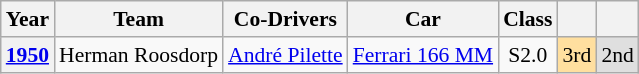<table class="wikitable" style="font-size:90%">
<tr>
<th>Year</th>
<th>Team</th>
<th>Co-Drivers</th>
<th>Car</th>
<th>Class</th>
<th></th>
<th></th>
</tr>
<tr align="center">
<th><a href='#'>1950</a></th>
<td align="left"> Herman Roosdorp</td>
<td align="left"> <a href='#'>André Pilette</a></td>
<td align="left"><a href='#'>Ferrari 166 MM</a></td>
<td>S2.0</td>
<td style="background:#ffdf9f;">3rd</td>
<td style="background:#dfdfdf;">2nd</td>
</tr>
</table>
